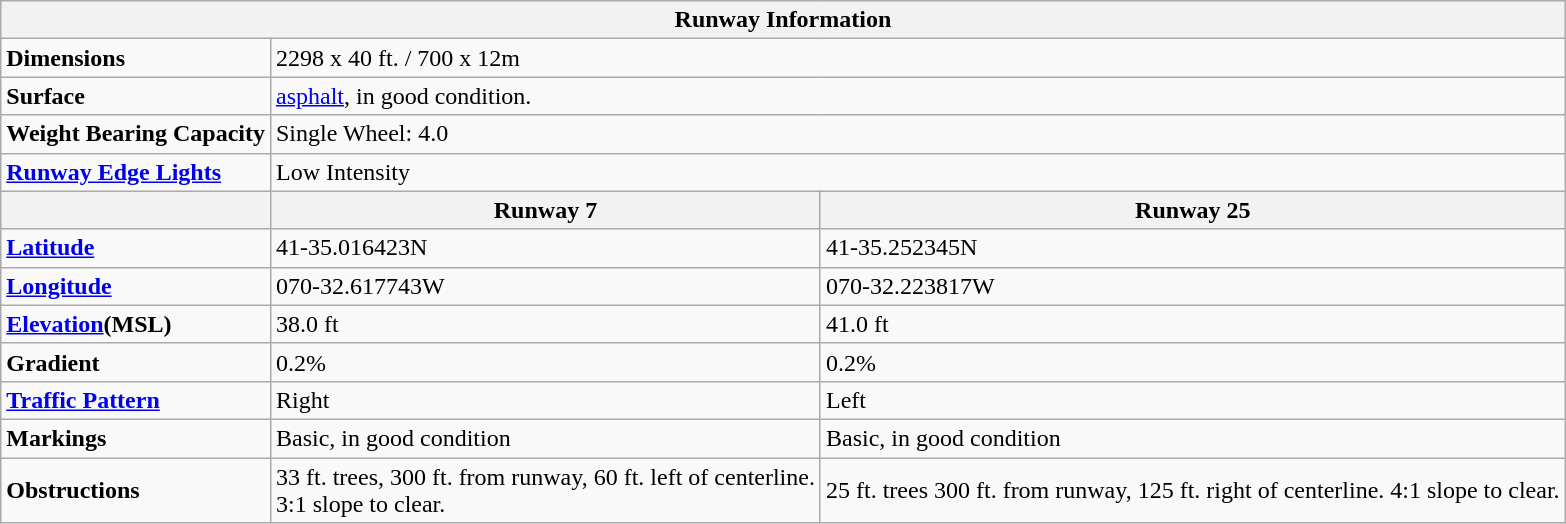<table class="wikitable">
<tr>
<th colspan="3">Runway Information</th>
</tr>
<tr>
<td><strong>Dimensions</strong></td>
<td colspan="2">2298 x 40 ft. / 700 x 12m</td>
</tr>
<tr>
<td><strong>Surface</strong></td>
<td colspan="2"><a href='#'>asphalt</a>, in good condition.</td>
</tr>
<tr>
<td><strong>Weight Bearing Capacity</strong></td>
<td colspan="2">Single Wheel: 4.0</td>
</tr>
<tr>
<td><strong><a href='#'>Runway Edge Lights</a></strong></td>
<td colspan="2">Low Intensity</td>
</tr>
<tr>
<th></th>
<th>Runway 7</th>
<th>Runway 25</th>
</tr>
<tr>
<td><strong><a href='#'>Latitude</a></strong></td>
<td>41-35.016423N</td>
<td>41-35.252345N</td>
</tr>
<tr>
<td><strong><a href='#'>Longitude</a></strong></td>
<td>070-32.617743W</td>
<td>070-32.223817W</td>
</tr>
<tr>
<td><strong><a href='#'>Elevation</a>(MSL)</strong></td>
<td>38.0 ft</td>
<td>41.0 ft</td>
</tr>
<tr>
<td><strong>Gradient</strong></td>
<td>0.2%</td>
<td>0.2%</td>
</tr>
<tr>
<td><strong><a href='#'>Traffic Pattern</a></strong></td>
<td>Right</td>
<td>Left</td>
</tr>
<tr>
<td><strong>Markings</strong></td>
<td>Basic, in good condition</td>
<td>Basic, in good condition</td>
</tr>
<tr>
<td><strong>Obstructions</strong></td>
<td>33 ft. trees, 300 ft. from runway, 60 ft. left of centerline.<br>3:1 slope to clear.</td>
<td>25 ft. trees 300 ft. from runway, 125 ft. right of centerline. 4:1 slope to clear.</td>
</tr>
</table>
